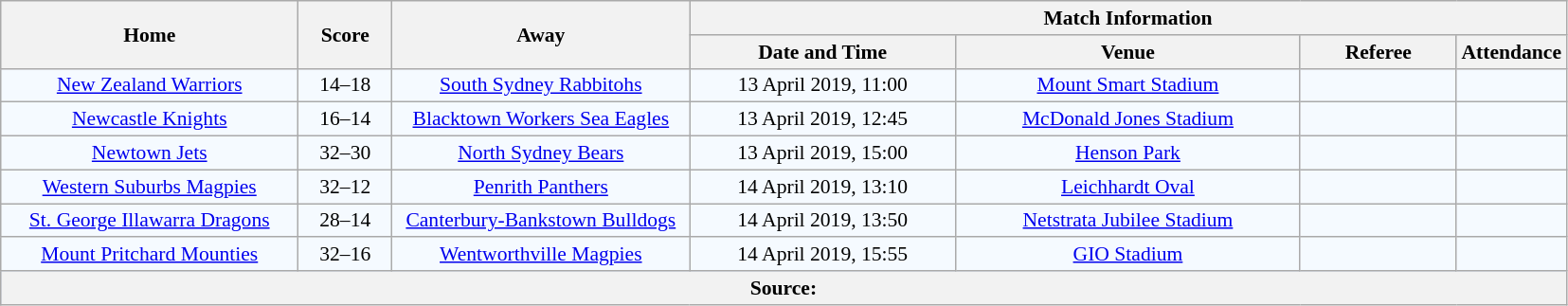<table class="wikitable" style="border-collapse:collapse; font-size:90%; text-align:center;">
<tr>
<th rowspan="2" width="19%">Home</th>
<th rowspan="2" width="6%">Score</th>
<th rowspan="2" width="19%">Away</th>
<th colspan="4">Match Information</th>
</tr>
<tr bgcolor="#CCCCCC">
<th width="17%">Date and Time</th>
<th width="22%">Venue</th>
<th width="10%">Referee</th>
<th width="7%">Attendance</th>
</tr>
<tr bgcolor="#F5FAFF">
<td> <a href='#'>New Zealand Warriors</a></td>
<td>14–18</td>
<td> <a href='#'>South Sydney Rabbitohs</a></td>
<td>13 April 2019, 11:00</td>
<td><a href='#'>Mount Smart Stadium</a></td>
<td></td>
<td></td>
</tr>
<tr bgcolor="#F5FAFF">
<td> <a href='#'>Newcastle Knights</a></td>
<td>16–14</td>
<td> <a href='#'>Blacktown Workers Sea Eagles</a></td>
<td>13 April 2019, 12:45</td>
<td><a href='#'>McDonald Jones Stadium</a></td>
<td></td>
<td></td>
</tr>
<tr bgcolor="#F5FAFF">
<td> <a href='#'>Newtown Jets</a></td>
<td>32–30</td>
<td> <a href='#'>North Sydney Bears</a></td>
<td>13 April 2019, 15:00</td>
<td><a href='#'>Henson Park</a></td>
<td></td>
<td></td>
</tr>
<tr bgcolor="#F5FAFF">
<td> <a href='#'>Western Suburbs Magpies</a></td>
<td>32–12</td>
<td> <a href='#'>Penrith Panthers</a></td>
<td>14 April 2019, 13:10</td>
<td><a href='#'>Leichhardt Oval</a></td>
<td></td>
<td></td>
</tr>
<tr bgcolor="#F5FAFF">
<td> <a href='#'>St. George Illawarra Dragons</a></td>
<td>28–14</td>
<td> <a href='#'>Canterbury-Bankstown Bulldogs</a></td>
<td>14 April 2019, 13:50</td>
<td><a href='#'>Netstrata Jubilee Stadium</a></td>
<td></td>
<td></td>
</tr>
<tr bgcolor="#F5FAFF">
<td> <a href='#'>Mount Pritchard Mounties</a></td>
<td>32–16</td>
<td> <a href='#'>Wentworthville Magpies</a></td>
<td>14 April 2019, 15:55</td>
<td><a href='#'>GIO Stadium</a></td>
<td></td>
<td></td>
</tr>
<tr bgcolor="#C1D8FF">
<th colspan="7">Source:</th>
</tr>
</table>
